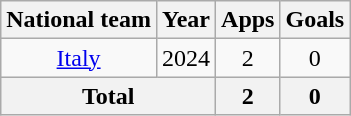<table class="wikitable" style="text-align:center">
<tr>
<th>National team</th>
<th>Year</th>
<th>Apps</th>
<th>Goals</th>
</tr>
<tr>
<td rowspan="1"><a href='#'>Italy</a></td>
<td>2024</td>
<td>2</td>
<td>0</td>
</tr>
<tr>
<th colspan="2">Total</th>
<th>2</th>
<th>0</th>
</tr>
</table>
